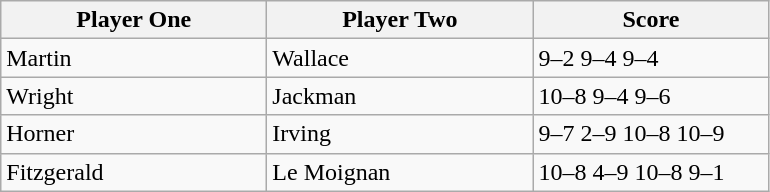<table class="wikitable">
<tr>
<th width=170>Player One</th>
<th width=170>Player Two</th>
<th width=150>Score</th>
</tr>
<tr>
<td> Martin</td>
<td> Wallace</td>
<td>9–2 9–4 9–4</td>
</tr>
<tr>
<td> Wright</td>
<td> Jackman</td>
<td>10–8 9–4 9–6</td>
</tr>
<tr>
<td> Horner</td>
<td> Irving</td>
<td>9–7 2–9 10–8 10–9</td>
</tr>
<tr>
<td> Fitzgerald</td>
<td> Le Moignan</td>
<td>10–8 4–9 10–8 9–1</td>
</tr>
</table>
